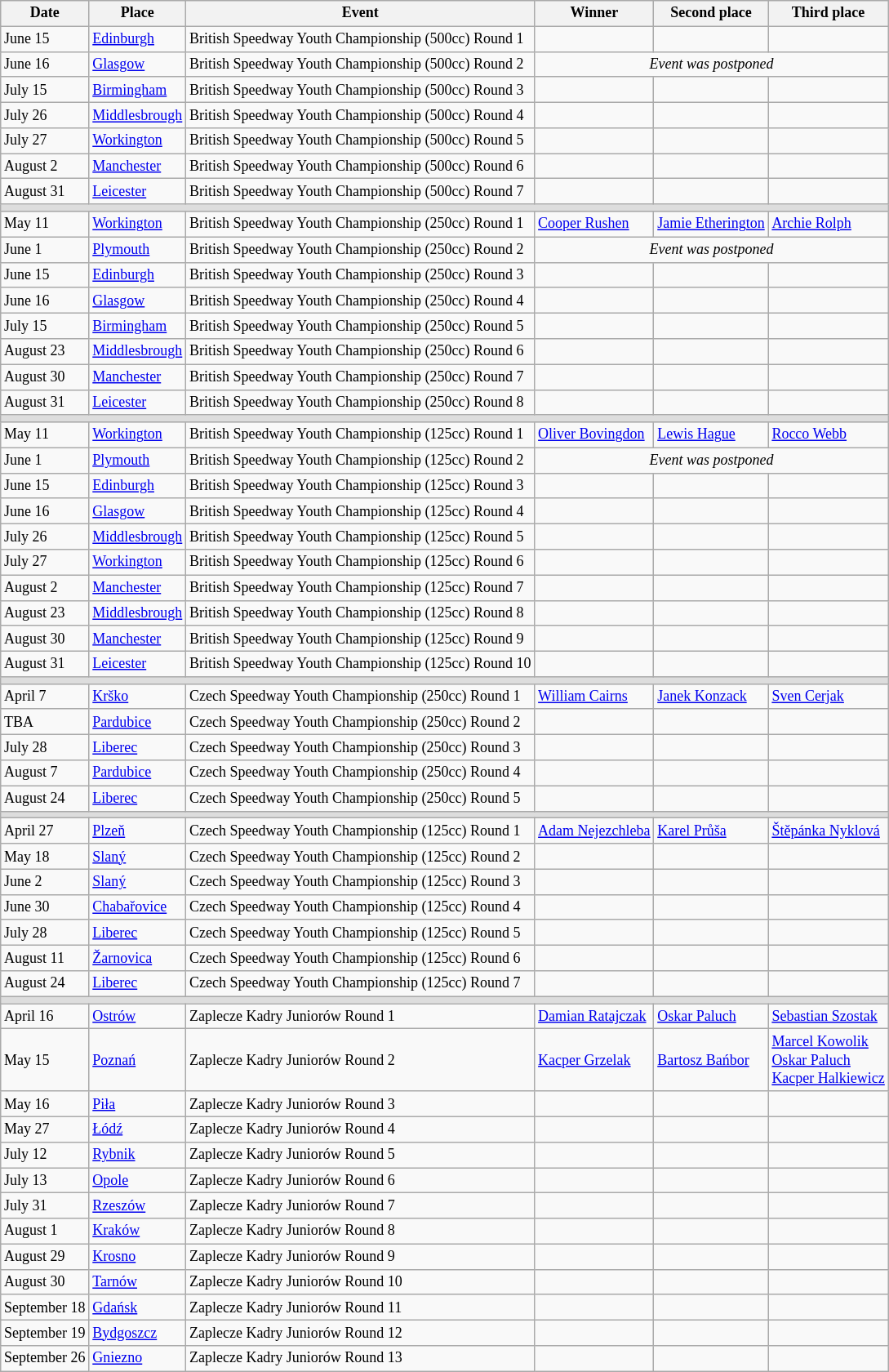<table class=wikitable style="font-size:12px">
<tr>
<th>Date</th>
<th>Place</th>
<th>Event</th>
<th>Winner</th>
<th>Second place</th>
<th>Third place</th>
</tr>
<tr>
<td>June 15</td>
<td> <a href='#'>Edinburgh</a></td>
<td>British Speedway Youth Championship (500cc) Round 1</td>
<td></td>
<td></td>
<td></td>
</tr>
<tr>
<td>June 16</td>
<td> <a href='#'>Glasgow</a></td>
<td>British Speedway Youth Championship (500cc) Round 2</td>
<td align= center colspan=3><em>Event was postponed</em></td>
</tr>
<tr>
<td>July 15</td>
<td> <a href='#'>Birmingham</a></td>
<td>British Speedway Youth Championship (500cc) Round 3</td>
<td></td>
<td></td>
<td></td>
</tr>
<tr>
<td>July 26</td>
<td> <a href='#'>Middlesbrough</a></td>
<td>British Speedway Youth Championship (500cc) Round 4</td>
<td></td>
<td></td>
<td></td>
</tr>
<tr>
<td>July 27</td>
<td> <a href='#'>Workington</a></td>
<td>British Speedway Youth Championship (500cc) Round 5</td>
<td></td>
<td></td>
<td></td>
</tr>
<tr>
<td>August 2</td>
<td> <a href='#'>Manchester</a></td>
<td>British Speedway Youth Championship (500cc) Round 6</td>
<td></td>
<td></td>
<td></td>
</tr>
<tr>
<td>August 31</td>
<td> <a href='#'>Leicester</a></td>
<td>British Speedway Youth Championship (500cc) Round 7</td>
<td></td>
<td></td>
<td></td>
</tr>
<tr bgcolor=#DDDDDD>
<td colspan=7></td>
</tr>
<tr>
<td>May 11</td>
<td> <a href='#'>Workington</a></td>
<td>British Speedway Youth Championship (250cc) Round 1</td>
<td> <a href='#'>Cooper Rushen</a></td>
<td> <a href='#'>Jamie Etherington</a></td>
<td> <a href='#'>Archie Rolph</a></td>
</tr>
<tr>
<td>June 1</td>
<td> <a href='#'>Plymouth</a></td>
<td>British Speedway Youth Championship (250cc) Round 2</td>
<td align= center colspan=3><em>Event was postponed</em></td>
</tr>
<tr>
<td>June 15</td>
<td> <a href='#'>Edinburgh</a></td>
<td>British Speedway Youth Championship (250cc) Round 3</td>
<td></td>
<td></td>
<td></td>
</tr>
<tr>
<td>June 16</td>
<td> <a href='#'>Glasgow</a></td>
<td>British Speedway Youth Championship (250cc) Round 4</td>
<td></td>
<td></td>
<td></td>
</tr>
<tr>
<td>July 15</td>
<td> <a href='#'>Birmingham</a></td>
<td>British Speedway Youth Championship (250cc) Round 5</td>
<td></td>
<td></td>
<td></td>
</tr>
<tr>
<td>August 23</td>
<td> <a href='#'>Middlesbrough</a></td>
<td>British Speedway Youth Championship (250cc) Round 6</td>
<td></td>
<td></td>
<td></td>
</tr>
<tr>
<td>August 30</td>
<td> <a href='#'>Manchester</a></td>
<td>British Speedway Youth Championship (250cc) Round 7</td>
<td></td>
<td></td>
<td></td>
</tr>
<tr>
<td>August 31</td>
<td> <a href='#'>Leicester</a></td>
<td>British Speedway Youth Championship (250cc) Round 8</td>
<td></td>
<td></td>
<td></td>
</tr>
<tr bgcolor=#DDDDDD>
<td colspan=7></td>
</tr>
<tr>
<td>May 11</td>
<td> <a href='#'>Workington</a></td>
<td>British Speedway Youth Championship (125cc) Round 1</td>
<td> <a href='#'>Oliver Bovingdon</a></td>
<td> <a href='#'>Lewis Hague</a></td>
<td> <a href='#'>Rocco Webb</a></td>
</tr>
<tr>
<td>June 1</td>
<td> <a href='#'>Plymouth</a></td>
<td>British Speedway Youth Championship (125cc) Round 2</td>
<td align= center colspan=3><em>Event was postponed</em></td>
</tr>
<tr>
<td>June 15</td>
<td> <a href='#'>Edinburgh</a></td>
<td>British Speedway Youth Championship (125cc) Round 3</td>
<td></td>
<td></td>
<td></td>
</tr>
<tr>
<td>June 16</td>
<td> <a href='#'>Glasgow</a></td>
<td>British Speedway Youth Championship (125cc) Round 4</td>
<td></td>
<td></td>
<td></td>
</tr>
<tr>
<td>July 26</td>
<td> <a href='#'>Middlesbrough</a></td>
<td>British Speedway Youth Championship (125cc) Round 5</td>
<td></td>
<td></td>
<td></td>
</tr>
<tr>
<td>July 27</td>
<td> <a href='#'>Workington</a></td>
<td>British Speedway Youth Championship (125cc) Round 6</td>
<td></td>
<td></td>
<td></td>
</tr>
<tr>
<td>August 2</td>
<td> <a href='#'>Manchester</a></td>
<td>British Speedway Youth Championship (125cc) Round 7</td>
<td></td>
<td></td>
<td></td>
</tr>
<tr>
<td>August 23</td>
<td> <a href='#'>Middlesbrough</a></td>
<td>British Speedway Youth Championship (125cc) Round 8</td>
<td></td>
<td></td>
<td></td>
</tr>
<tr>
<td>August 30</td>
<td> <a href='#'>Manchester</a></td>
<td>British Speedway Youth Championship (125cc) Round 9</td>
<td></td>
<td></td>
<td></td>
</tr>
<tr>
<td>August 31</td>
<td> <a href='#'>Leicester</a></td>
<td>British Speedway Youth Championship (125cc) Round 10</td>
<td></td>
<td></td>
<td></td>
</tr>
<tr bgcolor=#DDDDDD>
<td colspan=7></td>
</tr>
<tr>
<td>April 7</td>
<td> <a href='#'>Krško</a></td>
<td>Czech Speedway Youth Championship (250cc) Round 1</td>
<td> <a href='#'>William Cairns</a></td>
<td> <a href='#'>Janek Konzack</a></td>
<td> <a href='#'>Sven Cerjak</a></td>
</tr>
<tr>
<td>TBA</td>
<td> <a href='#'>Pardubice</a></td>
<td>Czech Speedway Youth Championship (250cc) Round 2</td>
<td></td>
<td></td>
<td></td>
</tr>
<tr>
<td>July 28</td>
<td> <a href='#'>Liberec</a></td>
<td>Czech Speedway Youth Championship (250cc) Round 3</td>
<td></td>
<td></td>
<td></td>
</tr>
<tr>
<td>August 7</td>
<td> <a href='#'>Pardubice</a></td>
<td>Czech Speedway Youth Championship (250cc) Round 4</td>
<td></td>
<td></td>
<td></td>
</tr>
<tr>
<td>August 24</td>
<td> <a href='#'>Liberec</a></td>
<td>Czech Speedway Youth Championship (250cc) Round 5</td>
<td></td>
<td></td>
<td></td>
</tr>
<tr bgcolor=#DDDDDD>
<td colspan=7></td>
</tr>
<tr>
<td>April 27</td>
<td> <a href='#'>Plzeň</a></td>
<td>Czech Speedway Youth Championship (125cc) Round 1</td>
<td> <a href='#'>Adam Nejezchleba</a></td>
<td> <a href='#'>Karel Průša</a></td>
<td> <a href='#'>Štěpánka Nyklová</a></td>
</tr>
<tr>
<td>May 18</td>
<td> <a href='#'>Slaný</a></td>
<td>Czech Speedway Youth Championship (125cc) Round 2</td>
<td></td>
<td></td>
<td></td>
</tr>
<tr>
<td>June 2</td>
<td> <a href='#'>Slaný</a></td>
<td>Czech Speedway Youth Championship (125cc) Round 3</td>
<td></td>
<td></td>
<td></td>
</tr>
<tr>
<td>June 30</td>
<td> <a href='#'>Chabařovice</a></td>
<td>Czech Speedway Youth Championship (125cc) Round 4</td>
<td></td>
<td></td>
<td></td>
</tr>
<tr>
<td>July 28</td>
<td> <a href='#'>Liberec</a></td>
<td>Czech Speedway Youth Championship (125cc) Round 5</td>
<td></td>
<td></td>
<td></td>
</tr>
<tr>
<td>August 11</td>
<td> <a href='#'>Žarnovica</a></td>
<td>Czech Speedway Youth Championship (125cc) Round 6</td>
<td></td>
<td></td>
<td></td>
</tr>
<tr>
<td>August 24</td>
<td> <a href='#'>Liberec</a></td>
<td>Czech Speedway Youth Championship (125cc) Round 7</td>
<td></td>
<td></td>
<td></td>
</tr>
<tr bgcolor=#DDDDDD>
<td colspan=7></td>
</tr>
<tr>
<td>April 16</td>
<td> <a href='#'>Ostrów</a></td>
<td>Zaplecze Kadry Juniorów Round 1</td>
<td> <a href='#'>Damian Ratajczak</a></td>
<td> <a href='#'>Oskar Paluch</a></td>
<td> <a href='#'>Sebastian Szostak</a></td>
</tr>
<tr>
<td>May 15</td>
<td> <a href='#'>Poznań</a></td>
<td>Zaplecze Kadry Juniorów Round 2</td>
<td> <a href='#'>Kacper Grzelak</a></td>
<td> <a href='#'>Bartosz Bańbor</a></td>
<td> <a href='#'>Marcel Kowolik</a><br> <a href='#'>Oskar Paluch</a><br> <a href='#'>Kacper Halkiewicz</a></td>
</tr>
<tr>
<td>May 16</td>
<td> <a href='#'>Piła</a></td>
<td>Zaplecze Kadry Juniorów Round 3</td>
<td></td>
<td></td>
<td></td>
</tr>
<tr>
<td>May 27</td>
<td> <a href='#'>Łódź</a></td>
<td>Zaplecze Kadry Juniorów Round 4</td>
<td></td>
<td></td>
<td></td>
</tr>
<tr>
<td>July 12</td>
<td> <a href='#'>Rybnik</a></td>
<td>Zaplecze Kadry Juniorów Round 5</td>
<td></td>
<td></td>
<td></td>
</tr>
<tr>
<td>July 13</td>
<td> <a href='#'>Opole</a></td>
<td>Zaplecze Kadry Juniorów Round 6</td>
<td></td>
<td></td>
<td></td>
</tr>
<tr>
<td>July 31</td>
<td> <a href='#'>Rzeszów</a></td>
<td>Zaplecze Kadry Juniorów Round 7</td>
<td></td>
<td></td>
<td></td>
</tr>
<tr>
<td>August 1</td>
<td> <a href='#'>Kraków</a></td>
<td>Zaplecze Kadry Juniorów Round 8</td>
<td></td>
<td></td>
<td></td>
</tr>
<tr>
<td>August 29</td>
<td> <a href='#'>Krosno</a></td>
<td>Zaplecze Kadry Juniorów Round 9</td>
<td></td>
<td></td>
<td></td>
</tr>
<tr>
<td>August 30</td>
<td> <a href='#'>Tarnów</a></td>
<td>Zaplecze Kadry Juniorów Round 10</td>
<td></td>
<td></td>
<td></td>
</tr>
<tr>
<td>September 18</td>
<td> <a href='#'>Gdańsk</a></td>
<td>Zaplecze Kadry Juniorów Round 11</td>
<td></td>
<td></td>
<td></td>
</tr>
<tr>
<td>September 19</td>
<td> <a href='#'>Bydgoszcz</a></td>
<td>Zaplecze Kadry Juniorów Round 12</td>
<td></td>
<td></td>
<td></td>
</tr>
<tr>
<td>September 26</td>
<td> <a href='#'>Gniezno</a></td>
<td>Zaplecze Kadry Juniorów Round 13</td>
<td></td>
<td></td>
<td></td>
</tr>
</table>
